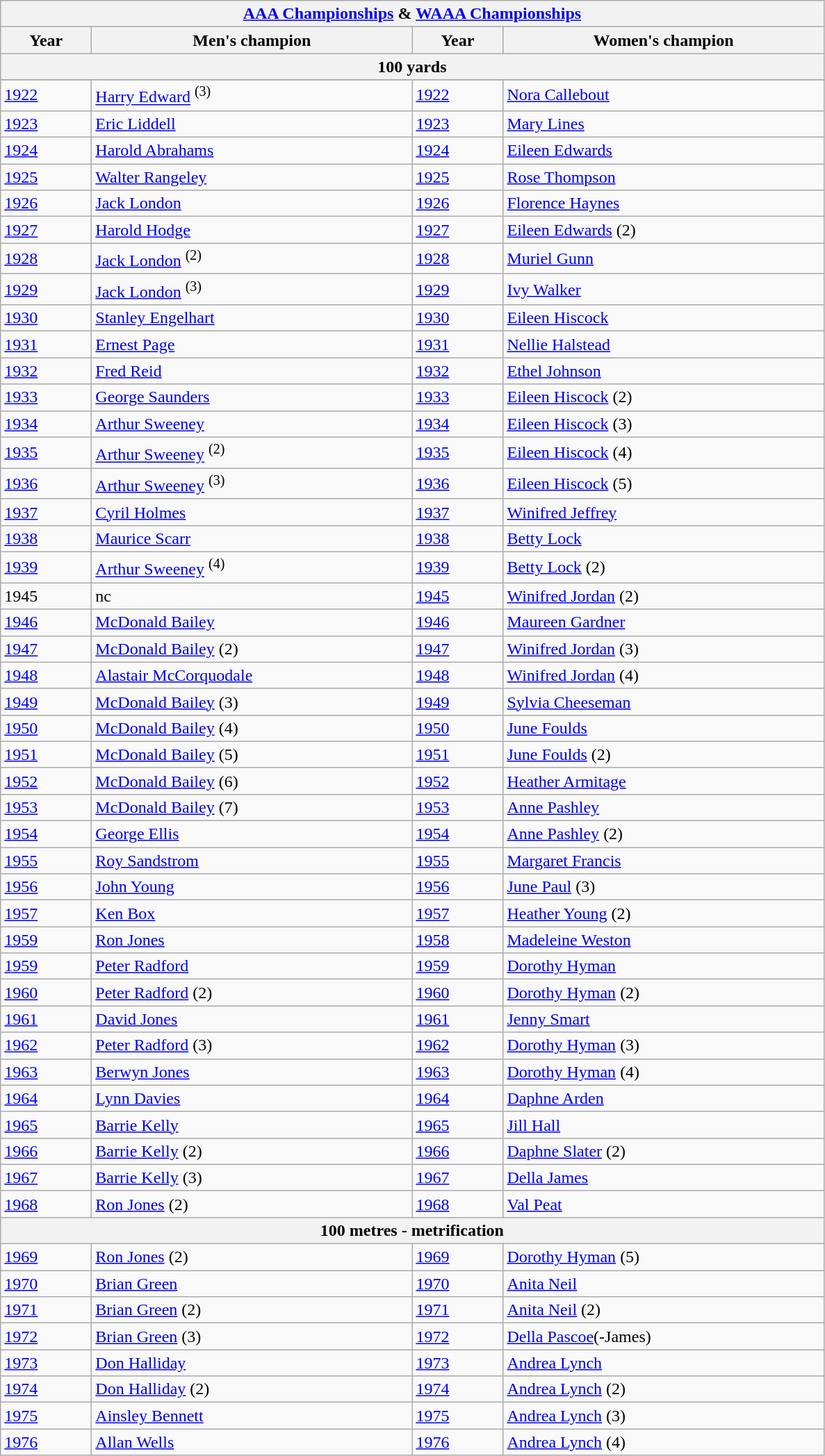<table class="wikitable">
<tr>
<th colspan="4"><a href='#'>AAA Championships</a> & <a href='#'>WAAA Championships</a></th>
</tr>
<tr>
<th width=80>Year</th>
<th width=300>Men's champion</th>
<th width=80>Year</th>
<th width=300>Women's champion</th>
</tr>
<tr>
<th colspan="4"><strong>100 yards</strong></th>
</tr>
<tr>
</tr>
<tr>
<td><a href='#'>1922</a></td>
<td><a href='#'>Harry Edward</a> <sup>(3)</sup></td>
<td><a href='#'>1922</a></td>
<td><a href='#'>Nora Callebout</a></td>
</tr>
<tr>
<td><a href='#'>1923</a></td>
<td><a href='#'>Eric Liddell</a></td>
<td><a href='#'>1923</a></td>
<td><a href='#'>Mary Lines</a></td>
</tr>
<tr>
<td><a href='#'>1924</a></td>
<td><a href='#'>Harold Abrahams</a></td>
<td><a href='#'>1924</a></td>
<td><a href='#'>Eileen Edwards</a></td>
</tr>
<tr>
<td><a href='#'>1925</a></td>
<td><a href='#'>Walter Rangeley</a></td>
<td><a href='#'>1925</a></td>
<td><a href='#'>Rose Thompson</a></td>
</tr>
<tr>
<td><a href='#'>1926</a></td>
<td><a href='#'>Jack London</a></td>
<td><a href='#'>1926</a></td>
<td><a href='#'>Florence Haynes</a></td>
</tr>
<tr>
<td><a href='#'>1927</a></td>
<td><a href='#'>Harold Hodge</a></td>
<td><a href='#'>1927</a></td>
<td><a href='#'>Eileen Edwards</a> (2)</td>
</tr>
<tr>
<td><a href='#'>1928</a></td>
<td><a href='#'>Jack London</a> <sup>(2)</sup></td>
<td><a href='#'>1928</a></td>
<td><a href='#'>Muriel Gunn</a></td>
</tr>
<tr>
<td><a href='#'>1929</a></td>
<td><a href='#'>Jack London</a> <sup>(3)</sup></td>
<td><a href='#'>1929</a></td>
<td><a href='#'>Ivy Walker</a></td>
</tr>
<tr>
<td><a href='#'>1930</a></td>
<td><a href='#'>Stanley Engelhart</a></td>
<td><a href='#'>1930</a></td>
<td><a href='#'>Eileen Hiscock</a></td>
</tr>
<tr>
<td><a href='#'>1931</a></td>
<td><a href='#'>Ernest Page</a></td>
<td><a href='#'>1931</a></td>
<td><a href='#'>Nellie Halstead</a></td>
</tr>
<tr>
<td><a href='#'>1932</a></td>
<td><a href='#'>Fred Reid</a></td>
<td><a href='#'>1932</a></td>
<td><a href='#'>Ethel Johnson</a></td>
</tr>
<tr>
<td><a href='#'>1933</a></td>
<td><a href='#'>George Saunders</a></td>
<td><a href='#'>1933</a></td>
<td><a href='#'>Eileen Hiscock</a> (2)</td>
</tr>
<tr>
<td><a href='#'>1934</a></td>
<td><a href='#'>Arthur Sweeney</a></td>
<td><a href='#'>1934</a></td>
<td><a href='#'>Eileen Hiscock</a> (3)</td>
</tr>
<tr>
<td><a href='#'>1935</a></td>
<td><a href='#'>Arthur Sweeney</a> <sup>(2)</sup></td>
<td><a href='#'>1935</a></td>
<td><a href='#'>Eileen Hiscock</a> (4)</td>
</tr>
<tr>
<td><a href='#'>1936</a></td>
<td><a href='#'>Arthur Sweeney</a> <sup>(3)</sup></td>
<td><a href='#'>1936</a></td>
<td><a href='#'>Eileen Hiscock</a> (5)</td>
</tr>
<tr>
<td><a href='#'>1937</a></td>
<td><a href='#'>Cyril Holmes</a></td>
<td><a href='#'>1937</a></td>
<td><a href='#'>Winifred Jeffrey</a></td>
</tr>
<tr>
<td><a href='#'>1938</a></td>
<td><a href='#'>Maurice Scarr</a></td>
<td><a href='#'>1938</a></td>
<td><a href='#'>Betty Lock</a></td>
</tr>
<tr>
<td><a href='#'>1939</a></td>
<td><a href='#'>Arthur Sweeney</a> <sup>(4)</sup></td>
<td><a href='#'>1939</a></td>
<td><a href='#'>Betty Lock</a> (2)</td>
</tr>
<tr>
<td>1945</td>
<td>nc</td>
<td><a href='#'>1945</a></td>
<td><a href='#'>Winifred Jordan</a> (2)</td>
</tr>
<tr>
<td><a href='#'>1946</a></td>
<td><a href='#'>McDonald Bailey</a></td>
<td><a href='#'>1946</a></td>
<td><a href='#'>Maureen Gardner</a></td>
</tr>
<tr>
<td><a href='#'>1947</a></td>
<td><a href='#'>McDonald Bailey</a> (2)</td>
<td><a href='#'>1947</a></td>
<td><a href='#'>Winifred Jordan</a> (3)</td>
</tr>
<tr>
<td><a href='#'>1948</a></td>
<td><a href='#'>Alastair McCorquodale</a></td>
<td><a href='#'>1948</a></td>
<td><a href='#'>Winifred Jordan</a> (4)</td>
</tr>
<tr>
<td><a href='#'>1949</a></td>
<td><a href='#'>McDonald Bailey</a> (3)</td>
<td><a href='#'>1949</a></td>
<td><a href='#'>Sylvia Cheeseman</a></td>
</tr>
<tr>
<td><a href='#'>1950</a></td>
<td><a href='#'>McDonald Bailey</a> (4)</td>
<td><a href='#'>1950</a></td>
<td><a href='#'>June Foulds</a></td>
</tr>
<tr>
<td><a href='#'>1951</a></td>
<td><a href='#'>McDonald Bailey</a> (5)</td>
<td><a href='#'>1951</a></td>
<td><a href='#'>June Foulds</a> (2)</td>
</tr>
<tr>
<td><a href='#'>1952</a></td>
<td><a href='#'>McDonald Bailey</a> (6)</td>
<td><a href='#'>1952</a></td>
<td><a href='#'>Heather Armitage</a></td>
</tr>
<tr>
<td><a href='#'>1953</a></td>
<td><a href='#'>McDonald Bailey</a> (7)</td>
<td><a href='#'>1953</a></td>
<td><a href='#'>Anne Pashley</a></td>
</tr>
<tr>
<td><a href='#'>1954</a></td>
<td><a href='#'>George Ellis</a></td>
<td><a href='#'>1954</a></td>
<td><a href='#'>Anne Pashley</a> (2)</td>
</tr>
<tr>
<td><a href='#'>1955</a></td>
<td><a href='#'>Roy Sandstrom</a></td>
<td><a href='#'>1955</a></td>
<td><a href='#'>Margaret Francis</a></td>
</tr>
<tr>
<td><a href='#'>1956</a></td>
<td><a href='#'>John Young</a></td>
<td><a href='#'>1956</a></td>
<td><a href='#'>June Paul</a> (3)</td>
</tr>
<tr>
<td><a href='#'>1957</a></td>
<td><a href='#'>Ken Box</a></td>
<td><a href='#'>1957</a></td>
<td><a href='#'>Heather Young</a> (2)</td>
</tr>
<tr>
<td><a href='#'>1959</a></td>
<td><a href='#'>Ron Jones</a></td>
<td><a href='#'>1958</a></td>
<td><a href='#'>Madeleine Weston</a></td>
</tr>
<tr>
<td><a href='#'>1959</a></td>
<td><a href='#'>Peter Radford</a></td>
<td><a href='#'>1959</a></td>
<td><a href='#'>Dorothy Hyman</a></td>
</tr>
<tr>
<td><a href='#'>1960</a></td>
<td><a href='#'>Peter Radford</a> (2)</td>
<td><a href='#'>1960</a></td>
<td><a href='#'>Dorothy Hyman</a> (2)</td>
</tr>
<tr>
<td><a href='#'>1961</a></td>
<td><a href='#'>David Jones</a></td>
<td><a href='#'>1961</a></td>
<td><a href='#'>Jenny Smart</a></td>
</tr>
<tr>
<td><a href='#'>1962</a></td>
<td><a href='#'>Peter Radford</a> (3)</td>
<td><a href='#'>1962</a></td>
<td><a href='#'>Dorothy Hyman</a> (3)</td>
</tr>
<tr>
<td><a href='#'>1963</a></td>
<td><a href='#'>Berwyn Jones</a></td>
<td><a href='#'>1963</a></td>
<td><a href='#'>Dorothy Hyman</a> (4)</td>
</tr>
<tr>
<td><a href='#'>1964</a></td>
<td><a href='#'>Lynn Davies</a></td>
<td><a href='#'>1964</a></td>
<td><a href='#'>Daphne Arden</a></td>
</tr>
<tr>
<td><a href='#'>1965</a></td>
<td><a href='#'>Barrie Kelly</a></td>
<td><a href='#'>1965</a></td>
<td><a href='#'>Jill Hall</a></td>
</tr>
<tr>
<td><a href='#'>1966</a></td>
<td><a href='#'>Barrie Kelly</a> (2)</td>
<td><a href='#'>1966</a></td>
<td><a href='#'>Daphne Slater</a> (2)</td>
</tr>
<tr>
<td><a href='#'>1967</a></td>
<td><a href='#'>Barrie Kelly</a> (3)</td>
<td><a href='#'>1967</a></td>
<td><a href='#'>Della James</a></td>
</tr>
<tr>
<td><a href='#'>1968</a></td>
<td><a href='#'>Ron Jones</a> (2)</td>
<td><a href='#'>1968</a></td>
<td><a href='#'>Val Peat</a></td>
</tr>
<tr>
<th colspan="4"><strong>100 metres - metrification</strong></th>
</tr>
<tr>
<td><a href='#'>1969</a></td>
<td><a href='#'>Ron Jones</a> (2)</td>
<td><a href='#'>1969</a></td>
<td><a href='#'>Dorothy Hyman</a> (5)</td>
</tr>
<tr>
<td><a href='#'>1970</a></td>
<td><a href='#'>Brian Green</a></td>
<td><a href='#'>1970</a></td>
<td><a href='#'>Anita Neil</a></td>
</tr>
<tr>
<td><a href='#'>1971</a></td>
<td><a href='#'>Brian Green</a> (2)</td>
<td><a href='#'>1971</a></td>
<td><a href='#'>Anita Neil</a> (2)</td>
</tr>
<tr>
<td><a href='#'>1972</a></td>
<td><a href='#'>Brian Green</a> (3)</td>
<td><a href='#'>1972</a></td>
<td><a href='#'>Della Pascoe</a>(-James)</td>
</tr>
<tr>
<td><a href='#'>1973</a></td>
<td><a href='#'>Don Halliday</a></td>
<td><a href='#'>1973</a></td>
<td><a href='#'>Andrea Lynch</a></td>
</tr>
<tr>
<td><a href='#'>1974</a></td>
<td><a href='#'>Don Halliday</a> (2)</td>
<td><a href='#'>1974</a></td>
<td><a href='#'>Andrea Lynch</a> (2)</td>
</tr>
<tr>
<td><a href='#'>1975</a></td>
<td><a href='#'>Ainsley Bennett</a></td>
<td><a href='#'>1975</a></td>
<td><a href='#'>Andrea Lynch</a> (3)</td>
</tr>
<tr>
<td><a href='#'>1976</a></td>
<td><a href='#'>Allan Wells</a></td>
<td><a href='#'>1976</a></td>
<td><a href='#'>Andrea Lynch</a> (4)</td>
</tr>
</table>
